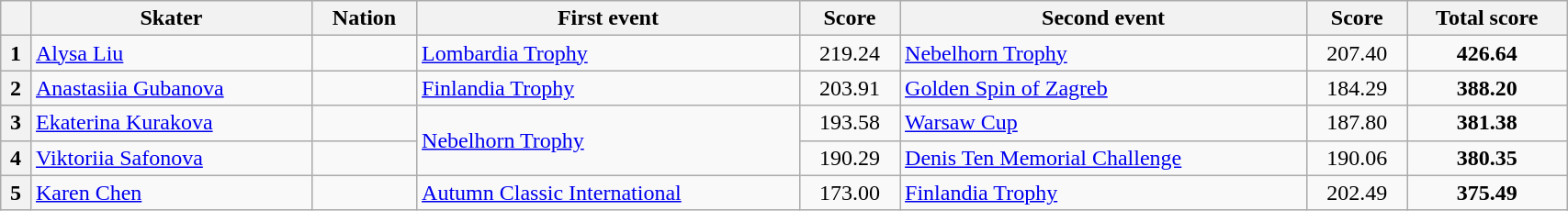<table class="wikitable unsortable" style="text-align:left; width:90%">
<tr>
<th scope="col"></th>
<th scope="col">Skater</th>
<th scope="col">Nation</th>
<th scope="col">First event</th>
<th scope="col">Score</th>
<th scope="col">Second event</th>
<th scope="col">Score</th>
<th scope="col">Total score</th>
</tr>
<tr>
<th scope="row">1</th>
<td><a href='#'>Alysa Liu</a></td>
<td></td>
<td><a href='#'>Lombardia Trophy</a></td>
<td style="text-align:center">219.24</td>
<td><a href='#'>Nebelhorn Trophy</a></td>
<td style="text-align:center">207.40</td>
<td style="text-align:center"><strong>426.64</strong></td>
</tr>
<tr>
<th scope="row">2</th>
<td><a href='#'>Anastasiia Gubanova</a></td>
<td></td>
<td><a href='#'>Finlandia Trophy</a></td>
<td style="text-align:center">203.91</td>
<td><a href='#'>Golden Spin of Zagreb</a></td>
<td style="text-align:center">184.29</td>
<td style="text-align:center"><strong>388.20</strong></td>
</tr>
<tr>
<th scope="row">3</th>
<td><a href='#'>Ekaterina Kurakova</a></td>
<td></td>
<td rowspan="2"><a href='#'>Nebelhorn Trophy</a></td>
<td style="text-align:center">193.58</td>
<td><a href='#'>Warsaw Cup</a></td>
<td style="text-align:center">187.80</td>
<td style="text-align:center"><strong>381.38</strong></td>
</tr>
<tr>
<th scope="row">4</th>
<td><a href='#'>Viktoriia Safonova</a></td>
<td></td>
<td style="text-align:center">190.29</td>
<td><a href='#'>Denis Ten Memorial Challenge</a></td>
<td style="text-align:center">190.06</td>
<td style="text-align:center"><strong>380.35</strong></td>
</tr>
<tr>
<th scope="row">5</th>
<td><a href='#'>Karen Chen</a></td>
<td></td>
<td><a href='#'>Autumn Classic International</a></td>
<td style="text-align:center">173.00</td>
<td><a href='#'>Finlandia Trophy</a></td>
<td style="text-align:center">202.49</td>
<td style="text-align:center"><strong>375.49</strong></td>
</tr>
</table>
